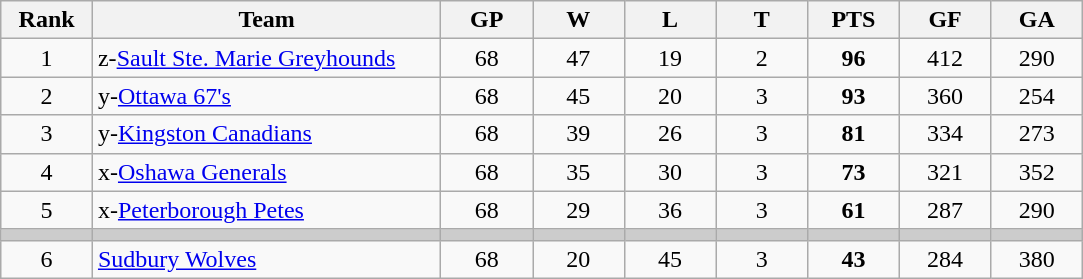<table class="wikitable sortable" style="text-align:center">
<tr>
<th width="7.5%">Rank</th>
<th width="28.5%">Team</th>
<th width="7.5%">GP</th>
<th width="7.5%">W</th>
<th width="7.5%">L</th>
<th width="7.5%">T</th>
<th width="7.5%">PTS</th>
<th width="7.5%">GF</th>
<th width="7.5%">GA</th>
</tr>
<tr>
<td>1</td>
<td align=left>z-<a href='#'>Sault Ste. Marie Greyhounds</a></td>
<td>68</td>
<td>47</td>
<td>19</td>
<td>2</td>
<td><strong>96</strong></td>
<td>412</td>
<td>290</td>
</tr>
<tr>
<td>2</td>
<td align=left>y-<a href='#'>Ottawa 67's</a></td>
<td>68</td>
<td>45</td>
<td>20</td>
<td>3</td>
<td><strong>93</strong></td>
<td>360</td>
<td>254</td>
</tr>
<tr>
<td>3</td>
<td align=left>y-<a href='#'>Kingston Canadians</a></td>
<td>68</td>
<td>39</td>
<td>26</td>
<td>3</td>
<td><strong>81</strong></td>
<td>334</td>
<td>273</td>
</tr>
<tr>
<td>4</td>
<td align=left>x-<a href='#'>Oshawa Generals</a></td>
<td>68</td>
<td>35</td>
<td>30</td>
<td>3</td>
<td><strong>73</strong></td>
<td>321</td>
<td>352</td>
</tr>
<tr>
<td>5</td>
<td align=left>x-<a href='#'>Peterborough Petes</a></td>
<td>68</td>
<td>29</td>
<td>36</td>
<td>3</td>
<td><strong>61</strong></td>
<td>287</td>
<td>290</td>
</tr>
<tr style="background-color:#cccccc;">
<td></td>
<td></td>
<td></td>
<td></td>
<td></td>
<td></td>
<td></td>
<td></td>
<td></td>
</tr>
<tr>
<td>6</td>
<td align=left><a href='#'>Sudbury Wolves</a></td>
<td>68</td>
<td>20</td>
<td>45</td>
<td>3</td>
<td><strong>43</strong></td>
<td>284</td>
<td>380</td>
</tr>
</table>
